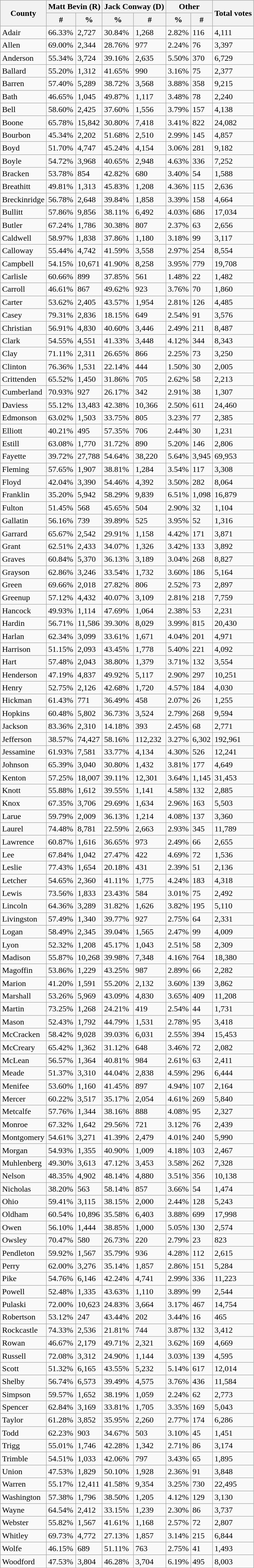<table class="wikitable sortable">
<tr>
<th colspan="1" rowspan="2">County</th>
<th colspan="2" rowspan="1">Matt Bevin (R)</th>
<th colspan="2" rowspan="1">Jack Conway (D)</th>
<th colspan="2" rowspan="1">Other</th>
<th colspan="1" rowspan="2">Total votes</th>
</tr>
<tr>
<th>#</th>
<th>%</th>
<th>%</th>
<th>#</th>
<th>%</th>
<th>#</th>
</tr>
<tr>
<td>Adair</td>
<td>66.33%</td>
<td>2,727</td>
<td>30.84%</td>
<td>1,268</td>
<td>2.82%</td>
<td>116</td>
<td>4,111</td>
</tr>
<tr>
<td>Allen</td>
<td>69.00%</td>
<td>2,344</td>
<td>28.76%</td>
<td>977</td>
<td>2.24%</td>
<td>76</td>
<td>3,397</td>
</tr>
<tr>
<td>Anderson</td>
<td>55.34%</td>
<td>3,724</td>
<td>39.16%</td>
<td>2,635</td>
<td>5.50%</td>
<td>370</td>
<td>6,729</td>
</tr>
<tr>
<td>Ballard</td>
<td>55.20%</td>
<td>1,312</td>
<td>41.65%</td>
<td>990</td>
<td>3.16%</td>
<td>75</td>
<td>2,377</td>
</tr>
<tr>
<td>Barren</td>
<td>57.40%</td>
<td>5,289</td>
<td>38.72%</td>
<td>3,568</td>
<td>3.88%</td>
<td>358</td>
<td>9,215</td>
</tr>
<tr>
<td>Bath</td>
<td>46.65%</td>
<td>1,045</td>
<td>49.87%</td>
<td>1,117</td>
<td>3.48%</td>
<td>78</td>
<td>2,240</td>
</tr>
<tr>
<td>Bell</td>
<td>58.60%</td>
<td>2,425</td>
<td>37.60%</td>
<td>1,556</td>
<td>3.79%</td>
<td>157</td>
<td>4,138</td>
</tr>
<tr>
<td>Boone</td>
<td>65.78%</td>
<td>15,842</td>
<td>30.80%</td>
<td>7,418</td>
<td>3.41%</td>
<td>822</td>
<td>24,082</td>
</tr>
<tr>
<td>Bourbon</td>
<td>45.34%</td>
<td>2,202</td>
<td>51.68%</td>
<td>2,510</td>
<td>2.99%</td>
<td>145</td>
<td>4,857</td>
</tr>
<tr>
<td>Boyd</td>
<td>51.70%</td>
<td>4,747</td>
<td>45.24%</td>
<td>4,154</td>
<td>3.06%</td>
<td>281</td>
<td>9,182</td>
</tr>
<tr>
<td>Boyle</td>
<td>54.72%</td>
<td>3,968</td>
<td>40.65%</td>
<td>2,948</td>
<td>4.63%</td>
<td>336</td>
<td>7,252</td>
</tr>
<tr>
<td>Bracken</td>
<td>53.78%</td>
<td>854</td>
<td>42.82%</td>
<td>680</td>
<td>3.40%</td>
<td>54</td>
<td>1,588</td>
</tr>
<tr>
<td>Breathitt</td>
<td>49.81%</td>
<td>1,313</td>
<td>45.83%</td>
<td>1,208</td>
<td>4.36%</td>
<td>115</td>
<td>2,636</td>
</tr>
<tr>
<td>Breckinridge</td>
<td>56.78%</td>
<td>2,648</td>
<td>39.84%</td>
<td>1,858</td>
<td>3.39%</td>
<td>158</td>
<td>4,664</td>
</tr>
<tr>
<td>Bullitt</td>
<td>57.86%</td>
<td>9,856</td>
<td>38.11%</td>
<td>6,492</td>
<td>4.03%</td>
<td>686</td>
<td>17,034</td>
</tr>
<tr>
<td>Butler</td>
<td>67.24%</td>
<td>1,786</td>
<td>30.38%</td>
<td>807</td>
<td>2.37%</td>
<td>63</td>
<td>2,656</td>
</tr>
<tr>
<td>Caldwell</td>
<td>58.97%</td>
<td>1,838</td>
<td>37.86%</td>
<td>1,180</td>
<td>3.18%</td>
<td>99</td>
<td>3,117</td>
</tr>
<tr>
<td>Calloway</td>
<td>55.44%</td>
<td>4,742</td>
<td>41.59%</td>
<td>3,558</td>
<td>2.97%</td>
<td>254</td>
<td>8,554</td>
</tr>
<tr>
<td>Campbell</td>
<td>54.15%</td>
<td>10,671</td>
<td>41.90%</td>
<td>8,258</td>
<td>3.95%</td>
<td>779</td>
<td>19,708</td>
</tr>
<tr>
<td>Carlisle</td>
<td>60.66%</td>
<td>899</td>
<td>37.85%</td>
<td>561</td>
<td>1.48%</td>
<td>22</td>
<td>1,482</td>
</tr>
<tr>
<td>Carroll</td>
<td>46.61%</td>
<td>867</td>
<td>49.62%</td>
<td>923</td>
<td>3.76%</td>
<td>70</td>
<td>1,860</td>
</tr>
<tr>
<td>Carter</td>
<td>53.62%</td>
<td>2,405</td>
<td>43.57%</td>
<td>1,954</td>
<td>2.81%</td>
<td>126</td>
<td>4,485</td>
</tr>
<tr>
<td>Casey</td>
<td>79.31%</td>
<td>2,836</td>
<td>18.15%</td>
<td>649</td>
<td>2.54%</td>
<td>91</td>
<td>3,576</td>
</tr>
<tr>
<td>Christian</td>
<td>56.91%</td>
<td>4,830</td>
<td>40.60%</td>
<td>3,446</td>
<td>2.49%</td>
<td>211</td>
<td>8,487</td>
</tr>
<tr>
<td>Clark</td>
<td>54.55%</td>
<td>4,551</td>
<td>41.33%</td>
<td>3,448</td>
<td>4.12%</td>
<td>344</td>
<td>8,343</td>
</tr>
<tr>
<td>Clay</td>
<td>71.11%</td>
<td>2,311</td>
<td>26.65%</td>
<td>866</td>
<td>2.25%</td>
<td>73</td>
<td>3,250</td>
</tr>
<tr>
<td>Clinton</td>
<td>76.36%</td>
<td>1,531</td>
<td>22.14%</td>
<td>444</td>
<td>1.50%</td>
<td>30</td>
<td>2,005</td>
</tr>
<tr>
<td>Crittenden</td>
<td>65.52%</td>
<td>1,450</td>
<td>31.86%</td>
<td>705</td>
<td>2.62%</td>
<td>58</td>
<td>2,213</td>
</tr>
<tr>
<td>Cumberland</td>
<td>70.93%</td>
<td>927</td>
<td>26.17%</td>
<td>342</td>
<td>2.91%</td>
<td>38</td>
<td>1,307</td>
</tr>
<tr>
<td>Daviess</td>
<td>55.12%</td>
<td>13,483</td>
<td>42.38%</td>
<td>10,366</td>
<td>2.50%</td>
<td>611</td>
<td>24,460</td>
</tr>
<tr>
<td>Edmonson</td>
<td>63.02%</td>
<td>1,503</td>
<td>33.75%</td>
<td>805</td>
<td>3.23%</td>
<td>77</td>
<td>2,385</td>
</tr>
<tr>
<td>Elliott</td>
<td>40.21%</td>
<td>495</td>
<td>57.35%</td>
<td>706</td>
<td>2.44%</td>
<td>30</td>
<td>1,231</td>
</tr>
<tr>
<td>Estill</td>
<td>63.08%</td>
<td>1,770</td>
<td>31.72%</td>
<td>890</td>
<td>5.20%</td>
<td>146</td>
<td>2,806</td>
</tr>
<tr>
<td>Fayette</td>
<td>39.72%</td>
<td>27,788</td>
<td>54.64%</td>
<td>38,220</td>
<td>5.64%</td>
<td>3,945</td>
<td>69,953</td>
</tr>
<tr>
<td>Fleming</td>
<td>57.65%</td>
<td>1,907</td>
<td>38.81%</td>
<td>1,284</td>
<td>3.54%</td>
<td>117</td>
<td>3,308</td>
</tr>
<tr>
<td>Floyd</td>
<td>42.04%</td>
<td>3,390</td>
<td>54.46%</td>
<td>4,392</td>
<td>3.50%</td>
<td>282</td>
<td>8,064</td>
</tr>
<tr>
<td>Franklin</td>
<td>35.20%</td>
<td>5,942</td>
<td>58.29%</td>
<td>9,839</td>
<td>6.51%</td>
<td>1,098</td>
<td>16,879</td>
</tr>
<tr>
<td>Fulton</td>
<td>51.45%</td>
<td>568</td>
<td>45.65%</td>
<td>504</td>
<td>2.90%</td>
<td>32</td>
<td>1,104</td>
</tr>
<tr>
<td>Gallatin</td>
<td>56.16%</td>
<td>739</td>
<td>39.89%</td>
<td>525</td>
<td>3.95%</td>
<td>52</td>
<td>1,316</td>
</tr>
<tr>
<td>Garrard</td>
<td>65.67%</td>
<td>2,542</td>
<td>29.91%</td>
<td>1,158</td>
<td>4.42%</td>
<td>171</td>
<td>3,871</td>
</tr>
<tr>
<td>Grant</td>
<td>62.51%</td>
<td>2,433</td>
<td>34.07%</td>
<td>1,326</td>
<td>3.42%</td>
<td>133</td>
<td>3,892</td>
</tr>
<tr>
<td>Graves</td>
<td>60.84%</td>
<td>5,370</td>
<td>36.13%</td>
<td>3,189</td>
<td>3.04%</td>
<td>268</td>
<td>8,827</td>
</tr>
<tr>
<td>Grayson</td>
<td>62.86%</td>
<td>3,246</td>
<td>33.54%</td>
<td>1,732</td>
<td>3.60%</td>
<td>186</td>
<td>5,164</td>
</tr>
<tr>
<td>Green</td>
<td>69.66%</td>
<td>2,018</td>
<td>27.82%</td>
<td>806</td>
<td>2.52%</td>
<td>73</td>
<td>2,897</td>
</tr>
<tr>
<td>Greenup</td>
<td>57.12%</td>
<td>4,432</td>
<td>40.07%</td>
<td>3,109</td>
<td>2.81%</td>
<td>218</td>
<td>7,759</td>
</tr>
<tr>
<td>Hancock</td>
<td>49.93%</td>
<td>1,114</td>
<td>47.69%</td>
<td>1,064</td>
<td>2.38%</td>
<td>53</td>
<td>2,231</td>
</tr>
<tr>
<td>Hardin</td>
<td>56.71%</td>
<td>11,586</td>
<td>39.30%</td>
<td>8,029</td>
<td>3.99%</td>
<td>815</td>
<td>20,430</td>
</tr>
<tr>
<td>Harlan</td>
<td>62.34%</td>
<td>3,099</td>
<td>33.61%</td>
<td>1,671</td>
<td>4.04%</td>
<td>201</td>
<td>4,971</td>
</tr>
<tr>
<td>Harrison</td>
<td>51.15%</td>
<td>2,093</td>
<td>43.45%</td>
<td>1,778</td>
<td>5.40%</td>
<td>221</td>
<td>4,092</td>
</tr>
<tr>
<td>Hart</td>
<td>57.48%</td>
<td>2,043</td>
<td>38.80%</td>
<td>1,379</td>
<td>3.71%</td>
<td>132</td>
<td>3,554</td>
</tr>
<tr>
<td>Henderson</td>
<td>47.19%</td>
<td>4,837</td>
<td>49.92%</td>
<td>5,117</td>
<td>2.90%</td>
<td>297</td>
<td>10,251</td>
</tr>
<tr>
<td>Henry</td>
<td>52.75%</td>
<td>2,126</td>
<td>42.68%</td>
<td>1,720</td>
<td>4.57%</td>
<td>184</td>
<td>4,030</td>
</tr>
<tr>
<td>Hickman</td>
<td>61.43%</td>
<td>771</td>
<td>36.49%</td>
<td>458</td>
<td>2.07%</td>
<td>26</td>
<td>1,255</td>
</tr>
<tr>
<td>Hopkins</td>
<td>60.48%</td>
<td>5,802</td>
<td>36.73%</td>
<td>3,524</td>
<td>2.79%</td>
<td>268</td>
<td>9,594</td>
</tr>
<tr>
<td>Jackson</td>
<td>83.36%</td>
<td>2,310</td>
<td>14.18%</td>
<td>393</td>
<td>2.45%</td>
<td>68</td>
<td>2,771</td>
</tr>
<tr>
<td>Jefferson</td>
<td>38.57%</td>
<td>74,427</td>
<td>58.16%</td>
<td>112,232</td>
<td>3.27%</td>
<td>6,302</td>
<td>192,961</td>
</tr>
<tr>
<td>Jessamine</td>
<td>61.93%</td>
<td>7,581</td>
<td>33.77%</td>
<td>4,134</td>
<td>4.30%</td>
<td>526</td>
<td>12,241</td>
</tr>
<tr>
<td>Johnson</td>
<td>65.39%</td>
<td>3,040</td>
<td>30.80%</td>
<td>1,432</td>
<td>3.81%</td>
<td>177</td>
<td>4,649</td>
</tr>
<tr>
<td>Kenton</td>
<td>57.25%</td>
<td>18,007</td>
<td>39.11%</td>
<td>12,301</td>
<td>3.64%</td>
<td>1,145</td>
<td>31,453</td>
</tr>
<tr>
<td>Knott</td>
<td>55.88%</td>
<td>1,612</td>
<td>39.55%</td>
<td>1,141</td>
<td>4.58%</td>
<td>132</td>
<td>2,885</td>
</tr>
<tr>
<td>Knox</td>
<td>67.35%</td>
<td>3,706</td>
<td>29.69%</td>
<td>1,634</td>
<td>2.96%</td>
<td>163</td>
<td>5,503</td>
</tr>
<tr>
<td>Larue</td>
<td>59.79%</td>
<td>2,009</td>
<td>36.13%</td>
<td>1,214</td>
<td>4.08%</td>
<td>137</td>
<td>3,360</td>
</tr>
<tr>
<td>Laurel</td>
<td>74.48%</td>
<td>8,781</td>
<td>22.59%</td>
<td>2,663</td>
<td>2.93%</td>
<td>345</td>
<td>11,789</td>
</tr>
<tr>
<td>Lawrence</td>
<td>60.87%</td>
<td>1,616</td>
<td>36.65%</td>
<td>973</td>
<td>2.49%</td>
<td>66</td>
<td>2,655</td>
</tr>
<tr>
<td>Lee</td>
<td>67.84%</td>
<td>1,042</td>
<td>27.47%</td>
<td>422</td>
<td>4.69%</td>
<td>72</td>
<td>1,536</td>
</tr>
<tr>
<td>Leslie</td>
<td>77.43%</td>
<td>1,654</td>
<td>20.18%</td>
<td>431</td>
<td>2.39%</td>
<td>51</td>
<td>2,136</td>
</tr>
<tr>
<td>Letcher</td>
<td>54.65%</td>
<td>2,360</td>
<td>41.11%</td>
<td>1,775</td>
<td>4.24%</td>
<td>183</td>
<td>4,318</td>
</tr>
<tr>
<td>Lewis</td>
<td>73.56%</td>
<td>1,833</td>
<td>23.43%</td>
<td>584</td>
<td>3.01%</td>
<td>75</td>
<td>2,492</td>
</tr>
<tr>
<td>Lincoln</td>
<td>64.36%</td>
<td>3,289</td>
<td>31.82%</td>
<td>1,626</td>
<td>3.82%</td>
<td>195</td>
<td>5,110</td>
</tr>
<tr>
<td>Livingston</td>
<td>57.49%</td>
<td>1,340</td>
<td>39.77%</td>
<td>927</td>
<td>2.75%</td>
<td>64</td>
<td>2,331</td>
</tr>
<tr>
<td>Logan</td>
<td>58.49%</td>
<td>2,345</td>
<td>39.04%</td>
<td>1,565</td>
<td>2.47%</td>
<td>99</td>
<td>4,009</td>
</tr>
<tr>
<td>Lyon</td>
<td>52.32%</td>
<td>1,208</td>
<td>45.17%</td>
<td>1,043</td>
<td>2.51%</td>
<td>58</td>
<td>2,309</td>
</tr>
<tr>
<td>Madison</td>
<td>55.87%</td>
<td>10,268</td>
<td>39.98%</td>
<td>7,348</td>
<td>4.16%</td>
<td>764</td>
<td>18,380</td>
</tr>
<tr>
<td>Magoffin</td>
<td>53.86%</td>
<td>1,229</td>
<td>43.25%</td>
<td>987</td>
<td>2.89%</td>
<td>66</td>
<td>2,282</td>
</tr>
<tr>
<td>Marion</td>
<td>41.20%</td>
<td>1,591</td>
<td>55.20%</td>
<td>2,132</td>
<td>3.60%</td>
<td>139</td>
<td>3,862</td>
</tr>
<tr>
<td>Marshall</td>
<td>53.26%</td>
<td>5,969</td>
<td>43.09%</td>
<td>4,830</td>
<td>3.65%</td>
<td>409</td>
<td>11,208</td>
</tr>
<tr>
<td>Martin</td>
<td>73.25%</td>
<td>1,268</td>
<td>24.21%</td>
<td>419</td>
<td>2.54%</td>
<td>44</td>
<td>1,731</td>
</tr>
<tr>
<td>Mason</td>
<td>52.43%</td>
<td>1,792</td>
<td>44.79%</td>
<td>1,531</td>
<td>2.78%</td>
<td>95</td>
<td>3,418</td>
</tr>
<tr>
<td>McCracken</td>
<td>58.42%</td>
<td>9,028</td>
<td>39.03%</td>
<td>6,031</td>
<td>2.55%</td>
<td>394</td>
<td>15,453</td>
</tr>
<tr>
<td>McCreary</td>
<td>65.42%</td>
<td>1,362</td>
<td>31.12%</td>
<td>648</td>
<td>3.46%</td>
<td>72</td>
<td>2,082</td>
</tr>
<tr>
<td>McLean</td>
<td>56.57%</td>
<td>1,364</td>
<td>40.81%</td>
<td>984</td>
<td>2.61%</td>
<td>63</td>
<td>2,411</td>
</tr>
<tr>
<td>Meade</td>
<td>51.37%</td>
<td>3,310</td>
<td>44.04%</td>
<td>2,838</td>
<td>4.59%</td>
<td>296</td>
<td>6,444</td>
</tr>
<tr>
<td>Menifee</td>
<td>53.60%</td>
<td>1,160</td>
<td>41.45%</td>
<td>897</td>
<td>4.94%</td>
<td>107</td>
<td>2,164</td>
</tr>
<tr>
<td>Mercer</td>
<td>60.22%</td>
<td>3,517</td>
<td>35.17%</td>
<td>2,054</td>
<td>4.61%</td>
<td>269</td>
<td>5,840</td>
</tr>
<tr>
<td>Metcalfe</td>
<td>57.76%</td>
<td>1,344</td>
<td>38.16%</td>
<td>888</td>
<td>4.08%</td>
<td>95</td>
<td>2,327</td>
</tr>
<tr>
<td>Monroe</td>
<td>67.32%</td>
<td>1,642</td>
<td>29.56%</td>
<td>721</td>
<td>3.12%</td>
<td>76</td>
<td>2,439</td>
</tr>
<tr>
<td>Montgomery</td>
<td>54.61%</td>
<td>3,271</td>
<td>41.39%</td>
<td>2,479</td>
<td>4.01%</td>
<td>240</td>
<td>5,990</td>
</tr>
<tr>
<td>Morgan</td>
<td>54.93%</td>
<td>1,355</td>
<td>40.90%</td>
<td>1,009</td>
<td>4.18%</td>
<td>103</td>
<td>2,467</td>
</tr>
<tr>
<td>Muhlenberg</td>
<td>49.30%</td>
<td>3,613</td>
<td>47.12%</td>
<td>3,453</td>
<td>3.58%</td>
<td>262</td>
<td>7,328</td>
</tr>
<tr>
<td>Nelson</td>
<td>48.35%</td>
<td>4,902</td>
<td>48.14%</td>
<td>4,880</td>
<td>3.51%</td>
<td>356</td>
<td>10,138</td>
</tr>
<tr>
<td>Nicholas</td>
<td>38.20%</td>
<td>563</td>
<td>58.14%</td>
<td>857</td>
<td>3.66%</td>
<td>54</td>
<td>1,474</td>
</tr>
<tr>
<td>Ohio</td>
<td>59.41%</td>
<td>3,115</td>
<td>38.15%</td>
<td>2,000</td>
<td>2.44%</td>
<td>128</td>
<td>5,243</td>
</tr>
<tr>
<td>Oldham</td>
<td>60.54%</td>
<td>10,896</td>
<td>35.58%</td>
<td>6,403</td>
<td>3.88%</td>
<td>699</td>
<td>17,998</td>
</tr>
<tr>
<td>Owen</td>
<td>56.10%</td>
<td>1,444</td>
<td>38.85%</td>
<td>1,000</td>
<td>5.05%</td>
<td>130</td>
<td>2,574</td>
</tr>
<tr>
<td>Owsley</td>
<td>70.47%</td>
<td>580</td>
<td>26.73%</td>
<td>220</td>
<td>2.79%</td>
<td>23</td>
<td>823</td>
</tr>
<tr>
<td>Pendleton</td>
<td>59.92%</td>
<td>1,567</td>
<td>35.79%</td>
<td>936</td>
<td>4.28%</td>
<td>112</td>
<td>2,615</td>
</tr>
<tr>
<td>Perry</td>
<td>62.00%</td>
<td>3,276</td>
<td>35.14%</td>
<td>1,857</td>
<td>2.86%</td>
<td>151</td>
<td>5,284</td>
</tr>
<tr>
<td>Pike</td>
<td>54.76%</td>
<td>6,146</td>
<td>42.24%</td>
<td>4,741</td>
<td>2.99%</td>
<td>336</td>
<td>11,223</td>
</tr>
<tr>
<td>Powell</td>
<td>52.48%</td>
<td>1,335</td>
<td>43.63%</td>
<td>1,110</td>
<td>3.89%</td>
<td>99</td>
<td>2,544</td>
</tr>
<tr>
<td>Pulaski</td>
<td>72.00%</td>
<td>10,623</td>
<td>24.83%</td>
<td>3,664</td>
<td>3.17%</td>
<td>467</td>
<td>14,754</td>
</tr>
<tr>
<td>Robertson</td>
<td>53.12%</td>
<td>247</td>
<td>43.44%</td>
<td>202</td>
<td>3.44%</td>
<td>16</td>
<td>465</td>
</tr>
<tr>
<td>Rockcastle</td>
<td>74.33%</td>
<td>2,536</td>
<td>21.81%</td>
<td>744</td>
<td>3.87%</td>
<td>132</td>
<td>3,412</td>
</tr>
<tr>
<td>Rowan</td>
<td>46.67%</td>
<td>2,179</td>
<td>49.71%</td>
<td>2,321</td>
<td>3.62%</td>
<td>169</td>
<td>4,669</td>
</tr>
<tr>
<td>Russell</td>
<td>72.08%</td>
<td>3,312</td>
<td>24.90%</td>
<td>1,144</td>
<td>3.03%</td>
<td>139</td>
<td>4,595</td>
</tr>
<tr>
<td>Scott</td>
<td>51.32%</td>
<td>6,165</td>
<td>43.55%</td>
<td>5,232</td>
<td>5.14%</td>
<td>617</td>
<td>12,014</td>
</tr>
<tr>
<td>Shelby</td>
<td>56.74%</td>
<td>6,573</td>
<td>39.49%</td>
<td>4,575</td>
<td>3.76%</td>
<td>436</td>
<td>11,584</td>
</tr>
<tr>
<td>Simpson</td>
<td>59.57%</td>
<td>1,652</td>
<td>38.19%</td>
<td>1,059</td>
<td>2.24%</td>
<td>62</td>
<td>2,773</td>
</tr>
<tr>
<td>Spencer</td>
<td>62.84%</td>
<td>3,169</td>
<td>33.81%</td>
<td>1,705</td>
<td>3.35%</td>
<td>169</td>
<td>5,043</td>
</tr>
<tr>
<td>Taylor</td>
<td>61.28%</td>
<td>3,852</td>
<td>35.95%</td>
<td>2,260</td>
<td>2.77%</td>
<td>174</td>
<td>6,286</td>
</tr>
<tr>
<td>Todd</td>
<td>62.23%</td>
<td>903</td>
<td>34.67%</td>
<td>503</td>
<td>3.10%</td>
<td>45</td>
<td>1,451</td>
</tr>
<tr>
<td>Trigg</td>
<td>55.01%</td>
<td>1,746</td>
<td>42.28%</td>
<td>1,342</td>
<td>2.71%</td>
<td>86</td>
<td>3,174</td>
</tr>
<tr>
<td>Trimble</td>
<td>54.51%</td>
<td>1,033</td>
<td>42.06%</td>
<td>797</td>
<td>3.43%</td>
<td>65</td>
<td>1,895</td>
</tr>
<tr>
<td>Union</td>
<td>47.53%</td>
<td>1,829</td>
<td>50.10%</td>
<td>1,928</td>
<td>2.36%</td>
<td>91</td>
<td>3,848</td>
</tr>
<tr>
<td>Warren</td>
<td>55.17%</td>
<td>12,411</td>
<td>41.58%</td>
<td>9,354</td>
<td>3.25%</td>
<td>730</td>
<td>22,495</td>
</tr>
<tr>
<td>Washington</td>
<td>57.38%</td>
<td>1,796</td>
<td>38.50%</td>
<td>1,205</td>
<td>4.12%</td>
<td>129</td>
<td>3,130</td>
</tr>
<tr>
<td>Wayne</td>
<td>64.54%</td>
<td>2,412</td>
<td>33.15%</td>
<td>1,239</td>
<td>2.30%</td>
<td>86</td>
<td>3,737</td>
</tr>
<tr>
<td>Webster</td>
<td>55.82%</td>
<td>1,567</td>
<td>41.61%</td>
<td>1,168</td>
<td>2.57%</td>
<td>72</td>
<td>2,807</td>
</tr>
<tr>
<td>Whitley</td>
<td>69.73%</td>
<td>4,772</td>
<td>27.13%</td>
<td>1,857</td>
<td>3.14%</td>
<td>215</td>
<td>6,844</td>
</tr>
<tr>
<td>Wolfe</td>
<td>46.15%</td>
<td>689</td>
<td>51.11%</td>
<td>763</td>
<td>2.75%</td>
<td>41</td>
<td>1,493</td>
</tr>
<tr>
<td>Woodford</td>
<td>47.53%</td>
<td>3,804</td>
<td>46.28%</td>
<td>3,704</td>
<td>6.19%</td>
<td>495</td>
<td>8,003</td>
</tr>
</table>
